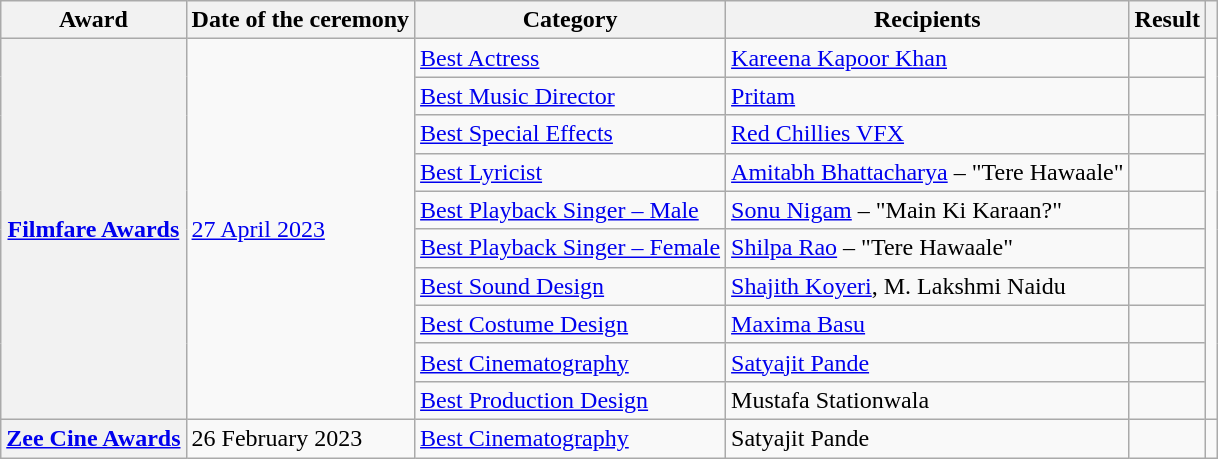<table class="wikitable plainrowheaders sortable">
<tr>
<th scope="col">Award</th>
<th scope="col">Date of the ceremony</th>
<th scope="col">Category</th>
<th scope="col">Recipients</th>
<th scope="col">Result</th>
<th scope="col" class="unsortable"></th>
</tr>
<tr>
<th scope="row" rowspan="10"><a href='#'>Filmfare Awards</a></th>
<td rowspan="10"><a href='#'>27 April 2023</a></td>
<td><a href='#'>Best Actress</a></td>
<td><a href='#'>Kareena Kapoor Khan</a></td>
<td></td>
<td rowspan="10"></td>
</tr>
<tr>
<td><a href='#'>Best Music Director</a></td>
<td><a href='#'>Pritam</a></td>
<td></td>
</tr>
<tr>
<td><a href='#'>Best Special Effects</a></td>
<td><a href='#'>Red Chillies VFX</a></td>
<td></td>
</tr>
<tr>
<td><a href='#'>Best Lyricist</a></td>
<td><a href='#'>Amitabh Bhattacharya</a> – "Tere Hawaale"</td>
<td></td>
</tr>
<tr>
<td><a href='#'>Best Playback Singer – Male</a></td>
<td><a href='#'>Sonu Nigam</a> – "Main Ki Karaan?"</td>
<td></td>
</tr>
<tr>
<td><a href='#'>Best Playback Singer – Female</a></td>
<td><a href='#'>Shilpa Rao</a> – "Tere Hawaale"</td>
<td></td>
</tr>
<tr>
<td><a href='#'>Best Sound Design</a></td>
<td><a href='#'>Shajith Koyeri</a>, M. Lakshmi Naidu</td>
<td></td>
</tr>
<tr>
<td><a href='#'>Best Costume Design</a></td>
<td><a href='#'>Maxima Basu</a></td>
<td></td>
</tr>
<tr>
<td><a href='#'>Best Cinematography</a></td>
<td><a href='#'>Satyajit Pande</a></td>
<td></td>
</tr>
<tr>
<td><a href='#'>Best Production Design</a></td>
<td>Mustafa Stationwala</td>
<td></td>
</tr>
<tr>
<th scope="row"><a href='#'>Zee Cine Awards</a></th>
<td>26 February 2023</td>
<td><a href='#'>Best Cinematography</a></td>
<td>Satyajit Pande</td>
<td></td>
<td></td>
</tr>
</table>
